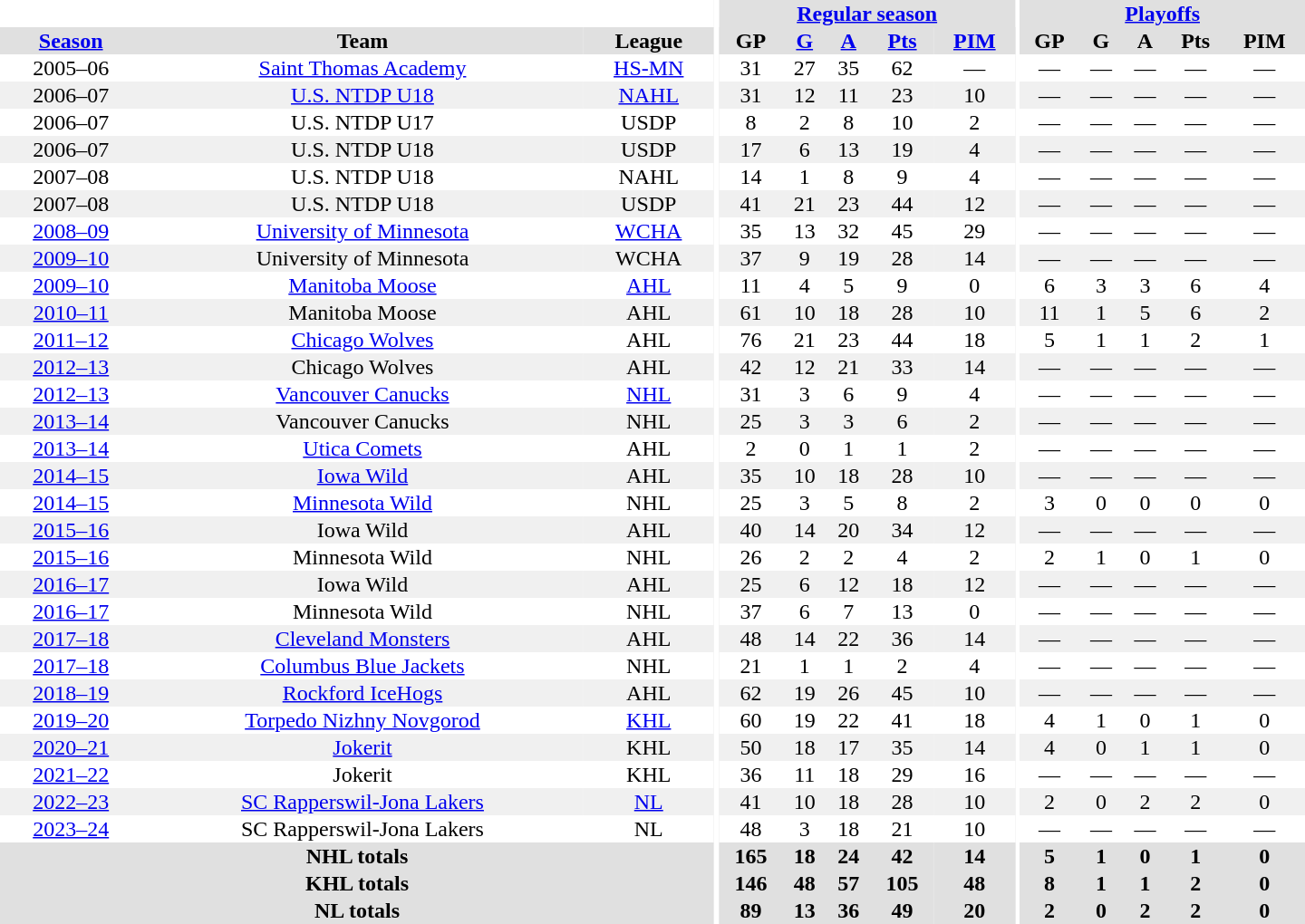<table border="0" cellpadding="1" cellspacing="0" style="text-align:center; width:60em">
<tr bgcolor="#e0e0e0">
<th colspan="3" bgcolor="#ffffff"></th>
<th rowspan="100" bgcolor="#ffffff"></th>
<th colspan="5"><a href='#'>Regular season</a></th>
<th rowspan="100" bgcolor="#ffffff"></th>
<th colspan="5"><a href='#'>Playoffs</a></th>
</tr>
<tr bgcolor="#e0e0e0">
<th><a href='#'>Season</a></th>
<th>Team</th>
<th>League</th>
<th>GP</th>
<th><a href='#'>G</a></th>
<th><a href='#'>A</a></th>
<th><a href='#'>Pts</a></th>
<th><a href='#'>PIM</a></th>
<th>GP</th>
<th>G</th>
<th>A</th>
<th>Pts</th>
<th>PIM</th>
</tr>
<tr>
<td>2005–06</td>
<td><a href='#'>Saint Thomas Academy</a></td>
<td><a href='#'>HS-MN</a></td>
<td>31</td>
<td>27</td>
<td>35</td>
<td>62</td>
<td>—</td>
<td>—</td>
<td>—</td>
<td>—</td>
<td>—</td>
<td>—</td>
</tr>
<tr bgcolor="#f0f0f0">
<td>2006–07</td>
<td><a href='#'>U.S. NTDP U18</a></td>
<td><a href='#'>NAHL</a></td>
<td>31</td>
<td>12</td>
<td>11</td>
<td>23</td>
<td>10</td>
<td>—</td>
<td>—</td>
<td>—</td>
<td>—</td>
<td>—</td>
</tr>
<tr>
<td>2006–07</td>
<td>U.S. NTDP U17</td>
<td>USDP</td>
<td>8</td>
<td>2</td>
<td>8</td>
<td>10</td>
<td>2</td>
<td>—</td>
<td>—</td>
<td>—</td>
<td>—</td>
<td>—</td>
</tr>
<tr bgcolor="#f0f0f0">
<td>2006–07</td>
<td>U.S. NTDP U18</td>
<td>USDP</td>
<td>17</td>
<td>6</td>
<td>13</td>
<td>19</td>
<td>4</td>
<td>—</td>
<td>—</td>
<td>—</td>
<td>—</td>
<td>—</td>
</tr>
<tr>
<td>2007–08</td>
<td>U.S. NTDP U18</td>
<td>NAHL</td>
<td>14</td>
<td>1</td>
<td>8</td>
<td>9</td>
<td>4</td>
<td>—</td>
<td>—</td>
<td>—</td>
<td>—</td>
<td>—</td>
</tr>
<tr bgcolor="#f0f0f0">
<td>2007–08</td>
<td>U.S. NTDP U18</td>
<td>USDP</td>
<td>41</td>
<td>21</td>
<td>23</td>
<td>44</td>
<td>12</td>
<td>—</td>
<td>—</td>
<td>—</td>
<td>—</td>
<td>—</td>
</tr>
<tr>
<td><a href='#'>2008–09</a></td>
<td><a href='#'>University of Minnesota</a></td>
<td><a href='#'>WCHA</a></td>
<td>35</td>
<td>13</td>
<td>32</td>
<td>45</td>
<td>29</td>
<td>—</td>
<td>—</td>
<td>—</td>
<td>—</td>
<td>—</td>
</tr>
<tr bgcolor="#f0f0f0">
<td><a href='#'>2009–10</a></td>
<td>University of Minnesota</td>
<td>WCHA</td>
<td>37</td>
<td>9</td>
<td>19</td>
<td>28</td>
<td>14</td>
<td>—</td>
<td>—</td>
<td>—</td>
<td>—</td>
<td>—</td>
</tr>
<tr>
<td><a href='#'>2009–10</a></td>
<td><a href='#'>Manitoba Moose</a></td>
<td><a href='#'>AHL</a></td>
<td>11</td>
<td>4</td>
<td>5</td>
<td>9</td>
<td>0</td>
<td>6</td>
<td>3</td>
<td>3</td>
<td>6</td>
<td>4</td>
</tr>
<tr bgcolor="#f0f0f0">
<td><a href='#'>2010–11</a></td>
<td>Manitoba Moose</td>
<td>AHL</td>
<td>61</td>
<td>10</td>
<td>18</td>
<td>28</td>
<td>10</td>
<td>11</td>
<td>1</td>
<td>5</td>
<td>6</td>
<td>2</td>
</tr>
<tr>
<td><a href='#'>2011–12</a></td>
<td><a href='#'>Chicago Wolves</a></td>
<td>AHL</td>
<td>76</td>
<td>21</td>
<td>23</td>
<td>44</td>
<td>18</td>
<td>5</td>
<td>1</td>
<td>1</td>
<td>2</td>
<td>1</td>
</tr>
<tr bgcolor="#f0f0f0">
<td><a href='#'>2012–13</a></td>
<td>Chicago Wolves</td>
<td>AHL</td>
<td>42</td>
<td>12</td>
<td>21</td>
<td>33</td>
<td>14</td>
<td>—</td>
<td>—</td>
<td>—</td>
<td>—</td>
<td>—</td>
</tr>
<tr>
<td><a href='#'>2012–13</a></td>
<td><a href='#'>Vancouver Canucks</a></td>
<td><a href='#'>NHL</a></td>
<td>31</td>
<td>3</td>
<td>6</td>
<td>9</td>
<td>4</td>
<td>—</td>
<td>—</td>
<td>—</td>
<td>—</td>
<td>—</td>
</tr>
<tr bgcolor="#f0f0f0">
<td><a href='#'>2013–14</a></td>
<td>Vancouver Canucks</td>
<td>NHL</td>
<td>25</td>
<td>3</td>
<td>3</td>
<td>6</td>
<td>2</td>
<td>—</td>
<td>—</td>
<td>—</td>
<td>—</td>
<td>—</td>
</tr>
<tr>
<td><a href='#'>2013–14</a></td>
<td><a href='#'>Utica Comets</a></td>
<td>AHL</td>
<td>2</td>
<td>0</td>
<td>1</td>
<td>1</td>
<td>2</td>
<td>—</td>
<td>—</td>
<td>—</td>
<td>—</td>
<td>—</td>
</tr>
<tr bgcolor="#f0f0f0">
<td><a href='#'>2014–15</a></td>
<td><a href='#'>Iowa Wild</a></td>
<td>AHL</td>
<td>35</td>
<td>10</td>
<td>18</td>
<td>28</td>
<td>10</td>
<td>—</td>
<td>—</td>
<td>—</td>
<td>—</td>
<td>—</td>
</tr>
<tr>
<td><a href='#'>2014–15</a></td>
<td><a href='#'>Minnesota Wild</a></td>
<td>NHL</td>
<td>25</td>
<td>3</td>
<td>5</td>
<td>8</td>
<td>2</td>
<td>3</td>
<td>0</td>
<td>0</td>
<td>0</td>
<td>0</td>
</tr>
<tr bgcolor="#f0f0f0">
<td><a href='#'>2015–16</a></td>
<td>Iowa Wild</td>
<td>AHL</td>
<td>40</td>
<td>14</td>
<td>20</td>
<td>34</td>
<td>12</td>
<td>—</td>
<td>—</td>
<td>—</td>
<td>—</td>
<td>—</td>
</tr>
<tr>
<td><a href='#'>2015–16</a></td>
<td>Minnesota Wild</td>
<td>NHL</td>
<td>26</td>
<td>2</td>
<td>2</td>
<td>4</td>
<td>2</td>
<td>2</td>
<td>1</td>
<td>0</td>
<td>1</td>
<td>0</td>
</tr>
<tr bgcolor="#f0f0f0">
<td><a href='#'>2016–17</a></td>
<td>Iowa Wild</td>
<td>AHL</td>
<td>25</td>
<td>6</td>
<td>12</td>
<td>18</td>
<td>12</td>
<td>—</td>
<td>—</td>
<td>—</td>
<td>—</td>
<td>—</td>
</tr>
<tr>
<td><a href='#'>2016–17</a></td>
<td>Minnesota Wild</td>
<td>NHL</td>
<td>37</td>
<td>6</td>
<td>7</td>
<td>13</td>
<td>0</td>
<td>—</td>
<td>—</td>
<td>—</td>
<td>—</td>
<td>—</td>
</tr>
<tr bgcolor="#f0f0f0">
<td><a href='#'>2017–18</a></td>
<td><a href='#'>Cleveland Monsters</a></td>
<td>AHL</td>
<td>48</td>
<td>14</td>
<td>22</td>
<td>36</td>
<td>14</td>
<td>—</td>
<td>—</td>
<td>—</td>
<td>—</td>
<td>—</td>
</tr>
<tr>
<td><a href='#'>2017–18</a></td>
<td><a href='#'>Columbus Blue Jackets</a></td>
<td>NHL</td>
<td>21</td>
<td>1</td>
<td>1</td>
<td>2</td>
<td>4</td>
<td>—</td>
<td>—</td>
<td>—</td>
<td>—</td>
<td>—</td>
</tr>
<tr bgcolor="#f0f0f0">
<td><a href='#'>2018–19</a></td>
<td><a href='#'>Rockford IceHogs</a></td>
<td>AHL</td>
<td>62</td>
<td>19</td>
<td>26</td>
<td>45</td>
<td>10</td>
<td>—</td>
<td>—</td>
<td>—</td>
<td>—</td>
<td>—</td>
</tr>
<tr>
<td><a href='#'>2019–20</a></td>
<td><a href='#'>Torpedo Nizhny Novgorod</a></td>
<td><a href='#'>KHL</a></td>
<td>60</td>
<td>19</td>
<td>22</td>
<td>41</td>
<td>18</td>
<td>4</td>
<td>1</td>
<td>0</td>
<td>1</td>
<td>0</td>
</tr>
<tr bgcolor="#f0f0f0">
<td><a href='#'>2020–21</a></td>
<td><a href='#'>Jokerit</a></td>
<td>KHL</td>
<td>50</td>
<td>18</td>
<td>17</td>
<td>35</td>
<td>14</td>
<td>4</td>
<td>0</td>
<td>1</td>
<td>1</td>
<td>0</td>
</tr>
<tr>
<td><a href='#'>2021–22</a></td>
<td>Jokerit</td>
<td>KHL</td>
<td>36</td>
<td>11</td>
<td>18</td>
<td>29</td>
<td>16</td>
<td>—</td>
<td>—</td>
<td>—</td>
<td>—</td>
<td>—</td>
</tr>
<tr bgcolor="#f0f0f0">
<td><a href='#'>2022–23</a></td>
<td><a href='#'>SC Rapperswil-Jona Lakers</a></td>
<td><a href='#'>NL</a></td>
<td>41</td>
<td>10</td>
<td>18</td>
<td>28</td>
<td>10</td>
<td>2</td>
<td>0</td>
<td>2</td>
<td>2</td>
<td>0</td>
</tr>
<tr>
<td><a href='#'>2023–24</a></td>
<td>SC Rapperswil-Jona Lakers</td>
<td>NL</td>
<td>48</td>
<td>3</td>
<td>18</td>
<td>21</td>
<td>10</td>
<td>—</td>
<td>—</td>
<td>—</td>
<td>—</td>
<td>—</td>
</tr>
<tr bgcolor="#e0e0e0">
<th colspan="3">NHL totals</th>
<th>165</th>
<th>18</th>
<th>24</th>
<th>42</th>
<th>14</th>
<th>5</th>
<th>1</th>
<th>0</th>
<th>1</th>
<th>0</th>
</tr>
<tr bgcolor="#e0e0e0">
<th colspan="3">KHL totals</th>
<th>146</th>
<th>48</th>
<th>57</th>
<th>105</th>
<th>48</th>
<th>8</th>
<th>1</th>
<th>1</th>
<th>2</th>
<th>0</th>
</tr>
<tr bgcolor="#e0e0e0">
<th colspan="3">NL totals</th>
<th>89</th>
<th>13</th>
<th>36</th>
<th>49</th>
<th>20</th>
<th>2</th>
<th>0</th>
<th>2</th>
<th>2</th>
<th>0</th>
</tr>
</table>
